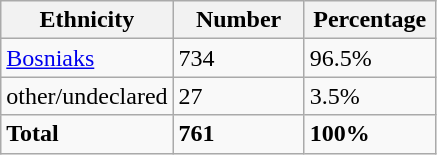<table class="wikitable">
<tr>
<th width="100px">Ethnicity</th>
<th width="80px">Number</th>
<th width="80px">Percentage</th>
</tr>
<tr>
<td><a href='#'>Bosniaks</a></td>
<td>734</td>
<td>96.5%</td>
</tr>
<tr>
<td>other/undeclared</td>
<td>27</td>
<td>3.5%</td>
</tr>
<tr>
<td><strong>Total</strong></td>
<td><strong>761</strong></td>
<td><strong>100%</strong></td>
</tr>
</table>
